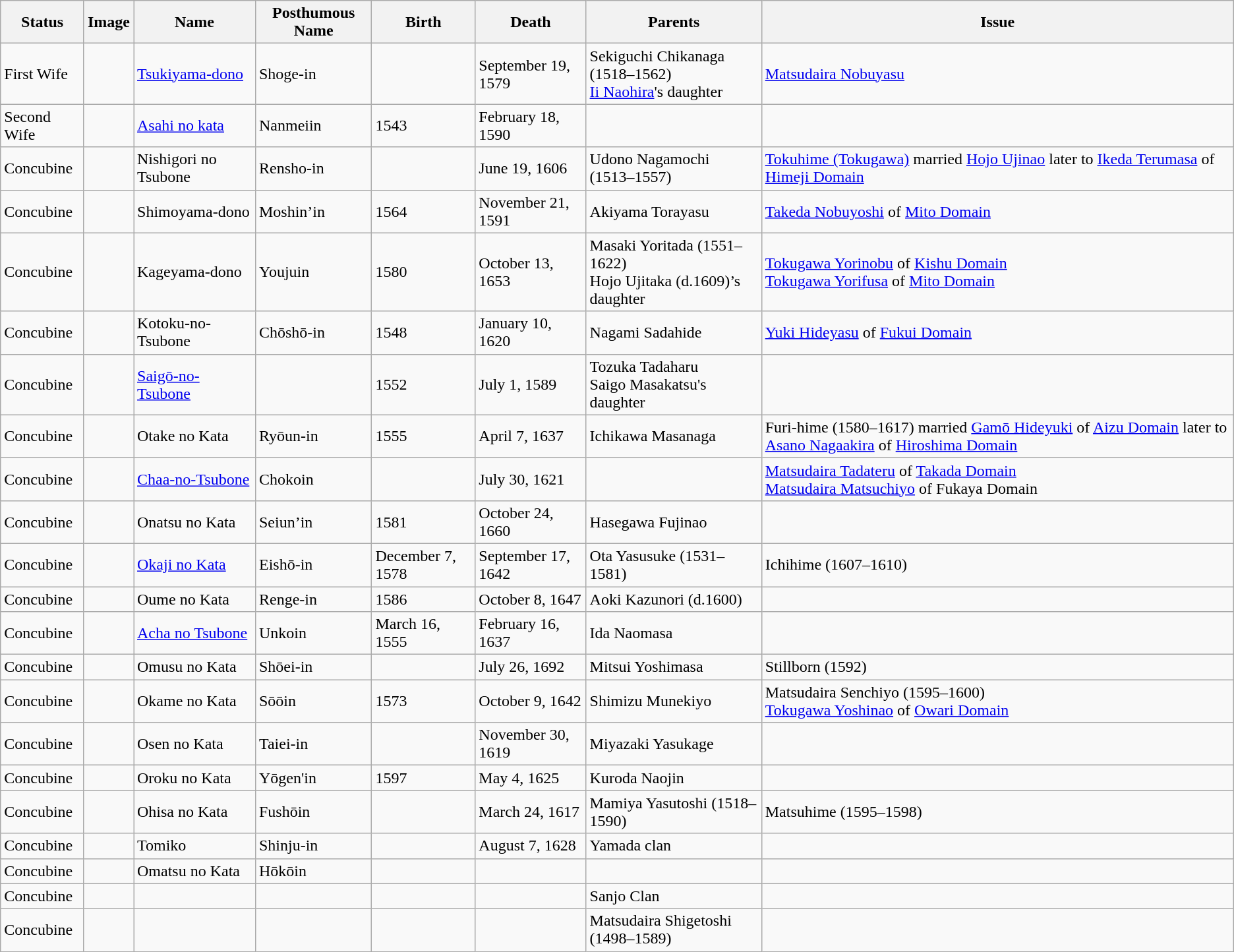<table class="wikitable">
<tr>
<th>Status</th>
<th>Image</th>
<th>Name</th>
<th>Posthumous Name</th>
<th>Birth</th>
<th>Death</th>
<th>Parents</th>
<th>Issue</th>
</tr>
<tr>
<td>First Wife</td>
<td></td>
<td><a href='#'>Tsukiyama-dono</a></td>
<td>Shoge-in</td>
<td></td>
<td>September 19, 1579</td>
<td>Sekiguchi Chikanaga (1518–1562)<br><a href='#'>Ii Naohira</a>'s daughter</td>
<td><a href='#'>Matsudaira Nobuyasu</a></td>
</tr>
<tr>
<td>Second Wife</td>
<td></td>
<td><a href='#'>Asahi no kata</a></td>
<td>Nanmeiin</td>
<td>1543</td>
<td>February 18, 1590</td>
<td></td>
<td></td>
</tr>
<tr>
<td>Concubine</td>
<td></td>
<td>Nishigori no Tsubone</td>
<td>Rensho-in</td>
<td></td>
<td>June 19, 1606</td>
<td>Udono Nagamochi (1513–1557)</td>
<td><a href='#'>Tokuhime (Tokugawa)</a> married <a href='#'>Hojo Ujinao</a> later to <a href='#'>Ikeda Terumasa</a> of <a href='#'>Himeji Domain</a></td>
</tr>
<tr>
<td>Concubine</td>
<td></td>
<td>Shimoyama-dono</td>
<td>Moshin’in</td>
<td>1564</td>
<td>November 21, 1591</td>
<td>Akiyama Torayasu</td>
<td><a href='#'>Takeda Nobuyoshi</a> of <a href='#'>Mito Domain</a></td>
</tr>
<tr>
<td>Concubine</td>
<td></td>
<td>Kageyama-dono</td>
<td>Youjuin</td>
<td>1580</td>
<td>October 13, 1653</td>
<td>Masaki Yoritada (1551–1622)<br>Hojo Ujitaka (d.1609)’s daughter</td>
<td><a href='#'>Tokugawa Yorinobu</a> of <a href='#'>Kishu Domain</a><br><a href='#'>Tokugawa Yorifusa</a> of <a href='#'>Mito Domain</a></td>
</tr>
<tr>
<td>Concubine</td>
<td></td>
<td>Kotoku-no-Tsubone</td>
<td>Chōshō-in</td>
<td>1548</td>
<td>January 10, 1620</td>
<td>Nagami Sadahide</td>
<td><a href='#'>Yuki Hideyasu</a> of <a href='#'>Fukui Domain</a></td>
</tr>
<tr>
<td>Concubine</td>
<td></td>
<td><a href='#'>Saigō-no-Tsubone</a></td>
<td></td>
<td>1552</td>
<td>July 1, 1589</td>
<td>Tozuka Tadaharu<br>Saigo Masakatsu's daughter</td>
<td></td>
</tr>
<tr>
<td>Concubine</td>
<td></td>
<td>Otake no Kata</td>
<td>Ryōun-in</td>
<td>1555</td>
<td>April 7, 1637</td>
<td>Ichikawa Masanaga</td>
<td>Furi-hime (1580–1617) married <a href='#'>Gamō Hideyuki</a> of <a href='#'>Aizu Domain</a> later to <a href='#'>Asano Nagaakira</a> of <a href='#'>Hiroshima Domain</a></td>
</tr>
<tr>
<td>Concubine</td>
<td></td>
<td><a href='#'>Chaa-no-Tsubone</a></td>
<td>Chokoin</td>
<td></td>
<td>July 30, 1621</td>
<td></td>
<td><a href='#'>Matsudaira Tadateru</a> of <a href='#'>Takada Domain</a><br><a href='#'>Matsudaira Matsuchiyo</a> of Fukaya Domain</td>
</tr>
<tr>
<td>Concubine</td>
<td></td>
<td>Onatsu no Kata</td>
<td>Seiun’in</td>
<td>1581</td>
<td>October 24, 1660</td>
<td>Hasegawa Fujinao</td>
<td></td>
</tr>
<tr>
<td>Concubine</td>
<td></td>
<td><a href='#'>Okaji no Kata</a></td>
<td>Eishō-in</td>
<td>December 7, 1578</td>
<td>September 17, 1642</td>
<td>Ota Yasusuke (1531–1581)</td>
<td>Ichihime (1607–1610)</td>
</tr>
<tr>
<td>Concubine</td>
<td></td>
<td>Oume no Kata</td>
<td>Renge-in</td>
<td>1586</td>
<td>October 8, 1647</td>
<td>Aoki Kazunori (d.1600)</td>
<td></td>
</tr>
<tr>
<td>Concubine</td>
<td></td>
<td><a href='#'>Acha no Tsubone</a></td>
<td>Unkoin</td>
<td>March 16, 1555</td>
<td>February 16, 1637</td>
<td>Ida Naomasa</td>
<td></td>
</tr>
<tr>
<td>Concubine</td>
<td></td>
<td>Omusu no Kata</td>
<td>Shōei-in</td>
<td></td>
<td>July 26, 1692</td>
<td>Mitsui Yoshimasa</td>
<td>Stillborn (1592)</td>
</tr>
<tr>
<td>Concubine</td>
<td></td>
<td>Okame no Kata</td>
<td>Sōōin</td>
<td>1573</td>
<td>October 9, 1642</td>
<td>Shimizu Munekiyo</td>
<td>Matsudaira Senchiyo (1595–1600)<br><a href='#'>Tokugawa Yoshinao</a> of <a href='#'>Owari Domain</a></td>
</tr>
<tr>
<td>Concubine</td>
<td></td>
<td>Osen no Kata</td>
<td>Taiei-in</td>
<td></td>
<td>November 30, 1619</td>
<td>Miyazaki Yasukage</td>
<td></td>
</tr>
<tr>
<td>Concubine</td>
<td></td>
<td>Oroku no Kata</td>
<td>Yōgen'in</td>
<td>1597</td>
<td>May 4, 1625</td>
<td>Kuroda Naojin</td>
<td></td>
</tr>
<tr>
<td>Concubine</td>
<td></td>
<td>Ohisa no Kata</td>
<td>Fushōin</td>
<td></td>
<td>March 24, 1617</td>
<td>Mamiya Yasutoshi (1518–1590)</td>
<td>Matsuhime (1595–1598)</td>
</tr>
<tr>
<td>Concubine</td>
<td></td>
<td>Tomiko</td>
<td>Shinju-in</td>
<td></td>
<td>August 7, 1628</td>
<td>Yamada clan</td>
<td></td>
</tr>
<tr>
<td>Concubine</td>
<td></td>
<td>Omatsu no Kata</td>
<td>Hōkōin</td>
<td></td>
<td></td>
<td></td>
<td></td>
</tr>
<tr>
<td>Concubine</td>
<td></td>
<td></td>
<td></td>
<td></td>
<td></td>
<td>Sanjo Clan</td>
<td></td>
</tr>
<tr>
<td>Concubine</td>
<td></td>
<td></td>
<td></td>
<td></td>
<td></td>
<td>Matsudaira Shigetoshi (1498–1589)</td>
<td></td>
</tr>
</table>
